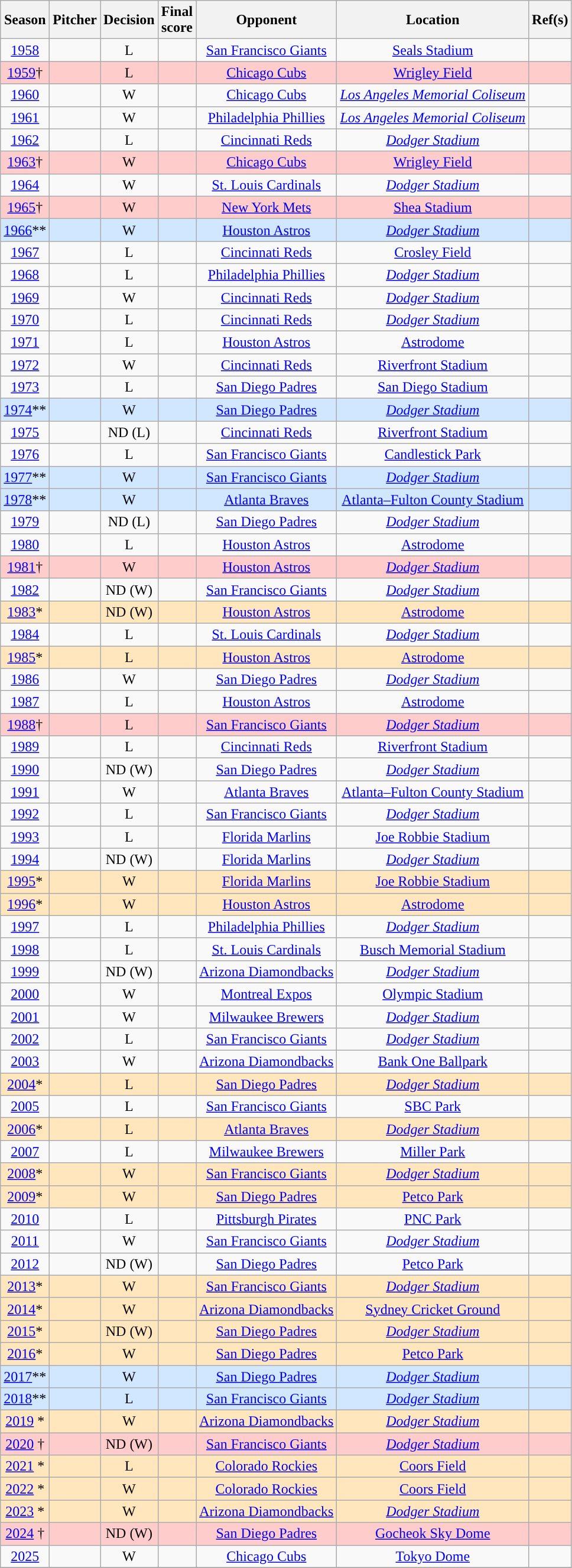<table class="wikitable" style="text-align:center">
<tr>
<th scope="col">Season</th>
<th scope="col">Pitcher</th>
<th scope="col">Decision</th>
<th scope="col">Final<br>score</th>
<th scope="col">Opponent</th>
<th scope="col">Location</th>
<th class="unsortable">Ref(s)</th>
</tr>
<tr>
<td align="center"><a href='#'>1958</a></td>
<td></td>
<td align="center">L</td>
<td align="center"></td>
<td><a href='#'>San Francisco Giants</a></td>
<td><a href='#'>Seals Stadium</a></td>
<td align="center"></td>
</tr>
<tr>
<td style="background-color: #FFCCCC" align="center"><a href='#'>1959</a>†</td>
<td style="background-color: #FFCCCC"> </td>
<td style="background-color: #FFCCCC" align="center">L</td>
<td style="background-color: #FFCCCC" align="center"></td>
<td style="background-color: #FFCCCC"><a href='#'>Chicago Cubs</a></td>
<td style="background-color: #FFCCCC"><a href='#'>Wrigley Field</a></td>
<td style="background-color: #FFCCCC" align="center"></td>
</tr>
<tr>
<td align="center"><a href='#'>1960</a></td>
<td> </td>
<td align="center">W</td>
<td align="center"></td>
<td><a href='#'>Chicago Cubs</a></td>
<td><em><a href='#'>Los Angeles Memorial Coliseum</a></em></td>
<td align="center"></td>
</tr>
<tr>
<td align="center"><a href='#'>1961</a></td>
<td> </td>
<td align="center">W</td>
<td align="center"></td>
<td><a href='#'>Philadelphia Phillies</a></td>
<td><em><a href='#'>Los Angeles Memorial Coliseum</a></em></td>
<td align="center"></td>
</tr>
<tr>
<td align="center"><a href='#'>1962</a></td>
<td></td>
<td align="center">L</td>
<td align="center"></td>
<td><a href='#'>Cincinnati Reds</a></td>
<td><em><a href='#'>Dodger Stadium</a></em></td>
<td align="center"></td>
</tr>
<tr>
<td style="background-color: #FFCCCC" align="center"><a href='#'>1963</a>†</td>
<td style="background-color: #FFCCCC"> </td>
<td style="background-color: #FFCCCC" align="center">W</td>
<td style="background-color: #FFCCCC" align="center"></td>
<td style="background-color: #FFCCCC"><a href='#'>Chicago Cubs</a></td>
<td style="background-color: #FFCCCC"><a href='#'>Wrigley Field</a></td>
<td style="background-color: #FFCCCC" align="center"></td>
</tr>
<tr>
<td align="center"><a href='#'>1964</a></td>
<td></td>
<td align="center">W</td>
<td align="center"></td>
<td><a href='#'>St. Louis Cardinals</a></td>
<td><em><a href='#'>Dodger Stadium</a></em></td>
<td align="center"></td>
</tr>
<tr>
<td style="background-color: #FFCCCC" align="center"><a href='#'>1965</a>†</td>
<td style="background-color: #FFCCCC"> </td>
<td style="background-color: #FFCCCC" align="center">W</td>
<td style="background-color: #FFCCCC" align="center"></td>
<td style="background-color: #FFCCCC"><a href='#'>New York Mets</a></td>
<td style="background-color: #FFCCCC"><a href='#'>Shea Stadium</a></td>
<td style="background-color: #FFCCCC" align="center"></td>
</tr>
<tr>
<td style="background-color: #D0E7FF" align="center"><a href='#'>1966</a>**</td>
<td style="background-color: #D0E7FF"></td>
<td style="background-color: #D0E7FF" align="center">W</td>
<td style="background-color: #D0E7FF" align="center"></td>
<td style="background-color: #D0E7FF"><a href='#'>Houston Astros</a></td>
<td style="background-color: #D0E7FF"><em><a href='#'>Dodger Stadium</a></em></td>
<td style="background-color: #D0E7FF" align="center"></td>
</tr>
<tr>
<td align="center"><a href='#'>1967</a></td>
<td></td>
<td align="center">L</td>
<td align="center"></td>
<td><a href='#'>Cincinnati Reds</a></td>
<td><a href='#'>Crosley Field</a></td>
<td align="center"></td>
</tr>
<tr>
<td align="center"><a href='#'>1968</a></td>
<td> </td>
<td align="center">L</td>
<td align="center"></td>
<td><a href='#'>Philadelphia Phillies</a></td>
<td><em><a href='#'>Dodger Stadium</a></em></td>
<td align="center"></td>
</tr>
<tr>
<td align="center"><a href='#'>1969</a></td>
<td> </td>
<td align="center">W</td>
<td align="center"></td>
<td><a href='#'>Cincinnati Reds</a></td>
<td><em><a href='#'>Dodger Stadium</a></em></td>
<td align="center"></td>
</tr>
<tr>
<td align="center"><a href='#'>1970</a></td>
<td> </td>
<td align="center">L</td>
<td align="center"></td>
<td><a href='#'>Cincinnati Reds</a></td>
<td><em><a href='#'>Dodger Stadium</a></em></td>
<td align="center"></td>
</tr>
<tr>
<td align="center"><a href='#'>1971</a></td>
<td></td>
<td align="center">L</td>
<td align="center"></td>
<td><a href='#'>Houston Astros</a></td>
<td><a href='#'>Astrodome</a></td>
<td align="center"></td>
</tr>
<tr>
<td align="center"><a href='#'>1972</a></td>
<td></td>
<td align="center">W</td>
<td align="center"></td>
<td><a href='#'>Cincinnati Reds</a></td>
<td><a href='#'>Riverfront Stadium</a></td>
<td align="center"></td>
</tr>
<tr>
<td align="center"><a href='#'>1973</a></td>
<td> </td>
<td align="center">L</td>
<td align="center"></td>
<td><a href='#'>San Diego Padres</a></td>
<td><a href='#'>San Diego Stadium</a></td>
<td align="center"></td>
</tr>
<tr>
<td style="background-color: #D0E7FF" align="center"><a href='#'>1974</a>**</td>
<td style="background-color: #D0E7FF"> </td>
<td style="background-color: #D0E7FF" align="center">W</td>
<td style="background-color: #D0E7FF" align="center"></td>
<td style="background-color: #D0E7FF"><a href='#'>San Diego Padres</a></td>
<td style="background-color: #D0E7FF"><em><a href='#'>Dodger Stadium</a></em></td>
<td style="background-color: #D0E7FF" align="center"></td>
</tr>
<tr>
<td align="center"><a href='#'>1975</a></td>
<td> </td>
<td align="center">ND (L)</td>
<td align="center"></td>
<td><a href='#'>Cincinnati Reds</a></td>
<td><a href='#'>Riverfront Stadium</a></td>
<td align="center"></td>
</tr>
<tr>
<td align="center"><a href='#'>1976</a></td>
<td> </td>
<td align="center">L</td>
<td align="center"></td>
<td><a href='#'>San Francisco Giants</a></td>
<td><a href='#'>Candlestick Park</a></td>
<td align="center"></td>
</tr>
<tr>
<td style="background-color: #D0E7FF" align="center"><a href='#'>1977</a>**</td>
<td style="background-color: #D0E7FF"> </td>
<td style="background-color: #D0E7FF" align="center">W</td>
<td style="background-color: #D0E7FF" align="center"></td>
<td style="background-color: #D0E7FF"><a href='#'>San Francisco Giants</a></td>
<td style="background-color: #D0E7FF"><em><a href='#'>Dodger Stadium</a></em></td>
<td style="background-color: #D0E7FF" align="center"></td>
</tr>
<tr>
<td style="background-color: #D0E7FF" align="center"><a href='#'>1978</a>**</td>
<td style="background-color: #D0E7FF"> </td>
<td style="background-color: #D0E7FF" align="center">W</td>
<td style="background-color: #D0E7FF" align="center"></td>
<td style="background-color: #D0E7FF"><a href='#'>Atlanta Braves</a></td>
<td style="background-color: #D0E7FF"><a href='#'>Atlanta–Fulton County Stadium</a></td>
<td style="background-color: #D0E7FF" align="center"></td>
</tr>
<tr>
<td align="center"><a href='#'>1979</a></td>
<td></td>
<td align="center">ND (L)</td>
<td align="center"></td>
<td><a href='#'>San Diego Padres</a></td>
<td><em><a href='#'>Dodger Stadium</a></em></td>
<td align="center"></td>
</tr>
<tr>
<td align="center"><a href='#'>1980</a></td>
<td> </td>
<td align="center">L</td>
<td align="center"></td>
<td><a href='#'>Houston Astros</a></td>
<td><a href='#'>Astrodome</a></td>
<td align="center"></td>
</tr>
<tr>
<td style="background-color: #FFCCCC" align="center"><a href='#'>1981</a>†</td>
<td style="background-color: #FFCCCC"></td>
<td style="background-color: #FFCCCC" align="center">W</td>
<td style="background-color: #FFCCCC" align="center"></td>
<td style="background-color: #FFCCCC"><a href='#'>Houston Astros</a></td>
<td style="background-color: #FFCCCC"><em><a href='#'>Dodger Stadium</a></em></td>
<td style="background-color: #FFCCCC" align="center"></td>
</tr>
<tr>
<td align="center"><a href='#'>1982</a></td>
<td></td>
<td align="center">ND (W)</td>
<td align="center"></td>
<td><a href='#'>San Francisco Giants</a></td>
<td><em><a href='#'>Dodger Stadium</a></em></td>
<td align="center"></td>
</tr>
<tr>
<td style="background-color: #FFE6BD" align="center"><a href='#'>1983</a>*</td>
<td style="background-color: #FFE6BD"> </td>
<td style="background-color: #FFE6BD" align="center">ND (W)</td>
<td style="background-color: #FFE6BD" align="center"></td>
<td style="background-color: #FFE6BD"><a href='#'>Houston Astros</a></td>
<td style="background-color: #FFE6BD"><a href='#'>Astrodome</a></td>
<td style="background-color: #FFE6BD" align="center"></td>
</tr>
<tr>
<td align="center"><a href='#'>1984</a></td>
<td> </td>
<td align="center">L</td>
<td align="center"></td>
<td><a href='#'>St. Louis Cardinals</a></td>
<td><em><a href='#'>Dodger Stadium</a></em></td>
<td align="center"></td>
</tr>
<tr>
<td style="background-color: #FFE6BD" align="center"><a href='#'>1985</a>*</td>
<td style="background-color: #FFE6BD"> </td>
<td style="background-color: #FFE6BD" align="center">L</td>
<td style="background-color: #FFE6BD" align="center"></td>
<td style="background-color: #FFE6BD"><a href='#'>Houston Astros</a></td>
<td style="background-color: #FFE6BD"><a href='#'>Astrodome</a></td>
<td style="background-color: #FFE6BD" align="center"></td>
</tr>
<tr>
<td align="center"><a href='#'>1986</a></td>
<td> </td>
<td align="center">W</td>
<td align="center"></td>
<td><a href='#'>San Diego Padres</a></td>
<td><em><a href='#'>Dodger Stadium</a></em></td>
<td align="center"></td>
</tr>
<tr>
<td align="center"><a href='#'>1987</a></td>
<td></td>
<td align="center">L</td>
<td align="center"></td>
<td><a href='#'>Houston Astros</a></td>
<td><a href='#'>Astrodome</a></td>
<td align="center"></td>
</tr>
<tr>
<td style="background-color: #FFCCCC" align="center"><a href='#'>1988</a>†</td>
<td style="background-color: #FFCCCC">  </td>
<td style="background-color: #FFCCCC" align="center">L</td>
<td style="background-color: #FFCCCC" align="center"></td>
<td style="background-color: #FFCCCC"><a href='#'>San Francisco Giants</a></td>
<td style="background-color: #FFCCCC"><em><a href='#'>Dodger Stadium</a></em></td>
<td style="background-color: #FFCCCC" align="center"></td>
</tr>
<tr>
<td align="center"><a href='#'>1989</a></td>
<td></td>
<td align="center">L</td>
<td align="center"></td>
<td><a href='#'>Cincinnati Reds</a></td>
<td><a href='#'>Riverfront Stadium</a></td>
<td align="center"></td>
</tr>
<tr>
<td align="center"><a href='#'>1990</a></td>
<td> </td>
<td align="center">ND (W)</td>
<td align="center"></td>
<td><a href='#'>San Diego Padres</a></td>
<td><em><a href='#'>Dodger Stadium</a></em></td>
<td align="center"></td>
</tr>
<tr>
<td align="center"><a href='#'>1991</a></td>
<td> </td>
<td align="center">W</td>
<td align="center"></td>
<td><a href='#'>Atlanta Braves</a></td>
<td><a href='#'>Atlanta–Fulton County Stadium</a></td>
<td align="center"></td>
</tr>
<tr>
<td align="center"><a href='#'>1992</a></td>
<td></td>
<td align="center">L</td>
<td align="center"></td>
<td><a href='#'>San Francisco Giants</a></td>
<td><em><a href='#'>Dodger Stadium</a></em></td>
<td align="center"></td>
</tr>
<tr>
<td align="center"><a href='#'>1993</a></td>
<td> </td>
<td align="center">L</td>
<td align="center"></td>
<td><a href='#'>Florida Marlins</a></td>
<td><a href='#'>Joe Robbie Stadium</a></td>
<td align="center"></td>
</tr>
<tr>
<td align="center"><a href='#'>1994</a></td>
<td> </td>
<td align="center">ND (W)</td>
<td align="center"></td>
<td><a href='#'>Florida Marlins</a></td>
<td><em><a href='#'>Dodger Stadium</a></em></td>
<td align="center"></td>
</tr>
<tr>
<td style="background-color: #FFE6BD" align="center"><a href='#'>1995</a>*</td>
<td style="background-color: #FFE6BD"> </td>
<td style="background-color: #FFE6BD" align="center">W</td>
<td style="background-color: #FFE6BD" align="center"></td>
<td style="background-color: #FFE6BD"><a href='#'>Florida Marlins</a></td>
<td style="background-color: #FFE6BD"><a href='#'>Joe Robbie Stadium</a></td>
<td style="background-color: #FFE6BD" align="center"></td>
</tr>
<tr>
<td style="background-color: #FFE6BD" align="center"><a href='#'>1996</a>*</td>
<td style="background-color: #FFE6BD"> </td>
<td style="background-color: #FFE6BD" align="center">W</td>
<td style="background-color: #FFE6BD" align="center"></td>
<td style="background-color: #FFE6BD"><a href='#'>Houston Astros</a></td>
<td style="background-color: #FFE6BD"><a href='#'>Astrodome</a></td>
<td style="background-color: #FFE6BD" align="center"></td>
</tr>
<tr>
<td align="center"><a href='#'>1997</a></td>
<td> </td>
<td align="center">L</td>
<td align="center"></td>
<td><a href='#'>Philadelphia Phillies</a></td>
<td><em><a href='#'>Dodger Stadium</a></em></td>
<td align="center"></td>
</tr>
<tr>
<td align="center"><a href='#'>1998</a></td>
<td> </td>
<td align="center">L</td>
<td align="center"></td>
<td><a href='#'>St. Louis Cardinals</a></td>
<td><a href='#'>Busch Memorial Stadium</a></td>
<td align="center"></td>
</tr>
<tr>
<td align="center"><a href='#'>1999</a></td>
<td></td>
<td align="center">ND (W)</td>
<td align="center"></td>
<td><a href='#'>Arizona Diamondbacks</a></td>
<td><em><a href='#'>Dodger Stadium</a></em></td>
<td align="center"></td>
</tr>
<tr>
<td align="center"><a href='#'>2000</a></td>
<td> </td>
<td align="center">W</td>
<td align="center"></td>
<td><a href='#'>Montreal Expos</a></td>
<td><a href='#'>Olympic Stadium</a></td>
<td align="center"></td>
</tr>
<tr>
<td align="center"><a href='#'>2001</a></td>
<td></td>
<td align="center">W</td>
<td align="center"></td>
<td><a href='#'>Milwaukee Brewers</a></td>
<td><em><a href='#'>Dodger Stadium</a></em></td>
<td align="center"></td>
</tr>
<tr>
<td align="center"><a href='#'>2002</a></td>
<td> </td>
<td align="center">L</td>
<td align="center"></td>
<td><a href='#'>San Francisco Giants</a></td>
<td><em><a href='#'>Dodger Stadium</a></em></td>
<td align="center"></td>
</tr>
<tr>
<td align="center"><a href='#'>2003</a></td>
<td></td>
<td align="center">W</td>
<td align="center"></td>
<td><a href='#'>Arizona Diamondbacks</a></td>
<td><a href='#'>Bank One Ballpark</a></td>
<td align="center"></td>
</tr>
<tr>
<td style="background-color: #FFE6BD" align="center"><a href='#'>2004</a>*</td>
<td style="background-color: #FFE6BD"> </td>
<td style="background-color: #FFE6BD" align="center">L</td>
<td style="background-color: #FFE6BD" align="center"></td>
<td style="background-color: #FFE6BD"><a href='#'>San Diego Padres</a></td>
<td style="background-color: #FFE6BD"><em><a href='#'>Dodger Stadium</a></em></td>
<td style="background-color: #FFE6BD" align="center"></td>
</tr>
<tr>
<td align="center"><a href='#'>2005</a></td>
<td></td>
<td align="center">L</td>
<td align="center"></td>
<td><a href='#'>San Francisco Giants</a></td>
<td><a href='#'>SBC Park</a></td>
<td align="center"></td>
</tr>
<tr>
<td style="background-color: #FFE6BD" align="center"><a href='#'>2006</a>*</td>
<td style="background-color: #FFE6BD"> </td>
<td style="background-color: #FFE6BD" align="center">L</td>
<td style="background-color: #FFE6BD" align="center"></td>
<td style="background-color: #FFE6BD"><a href='#'>Atlanta Braves</a></td>
<td style="background-color: #FFE6BD"><em><a href='#'>Dodger Stadium</a></em></td>
<td style="background-color: #FFE6BD" align="center"></td>
</tr>
<tr>
<td align="center"><a href='#'>2007</a></td>
<td> </td>
<td align="center">L</td>
<td align="center"></td>
<td><a href='#'>Milwaukee Brewers</a></td>
<td><a href='#'>Miller Park</a></td>
<td align="center"></td>
</tr>
<tr>
<td style="background-color: #FFE6BD" align="center"><a href='#'>2008</a>*</td>
<td style="background-color: #FFE6BD"></td>
<td style="background-color: #FFE6BD" align="center">W</td>
<td style="background-color: #FFE6BD" align="center"></td>
<td style="background-color: #FFE6BD"><a href='#'>San Francisco Giants</a></td>
<td style="background-color: #FFE6BD"><em><a href='#'>Dodger Stadium</a></em></td>
<td style="background-color: #FFE6BD" align="center"></td>
</tr>
<tr>
<td style="background-color: #FFE6BD" align="center"><a href='#'>2009</a>*</td>
<td style="background-color: #FFE6BD"></td>
<td style="background-color: #FFE6BD" align="center">W</td>
<td style="background-color: #FFE6BD" align="center"></td>
<td style="background-color: #FFE6BD"><a href='#'>San Diego Padres</a></td>
<td style="background-color: #FFE6BD"><a href='#'>Petco Park</a></td>
<td style="background-color: #FFE6BD" align="center"></td>
</tr>
<tr>
<td align="center"><a href='#'>2010</a></td>
<td></td>
<td align="center">L</td>
<td align="center"></td>
<td><a href='#'>Pittsburgh Pirates</a></td>
<td><a href='#'>PNC Park</a></td>
<td align="center"></td>
</tr>
<tr>
<td align="center"><a href='#'>2011</a></td>
<td></td>
<td align="center">W</td>
<td align="center"></td>
<td><a href='#'>San Francisco Giants</a></td>
<td><em><a href='#'>Dodger Stadium</a></em></td>
<td align="center"></td>
</tr>
<tr>
<td align="center"><a href='#'>2012</a></td>
<td> </td>
<td align="center">ND (W)</td>
<td align="center"></td>
<td><a href='#'>San Diego Padres</a></td>
<td><a href='#'>Petco Park</a></td>
<td align="center"></td>
</tr>
<tr>
<td style="background-color: #FFE6BD" align="center"><a href='#'>2013</a>*</td>
<td style="background-color: #FFE6BD"> </td>
<td style="background-color: #FFE6BD" align="center">W</td>
<td style="background-color: #FFE6BD" align="center"></td>
<td style="background-color: #FFE6BD"><a href='#'>San Francisco Giants</a></td>
<td style="background-color: #FFE6BD"><em><a href='#'>Dodger Stadium</a></em></td>
<td style="background-color: #FFE6BD"  align="center"></td>
</tr>
<tr>
<td style="background-color: #FFE6BD"  align="center"><a href='#'>2014</a>*</td>
<td style="background-color: #FFE6BD"> </td>
<td style="background-color: #FFE6BD"  align="center">W</td>
<td style="background-color:  #FFE6BD"  align="center"></td>
<td style="background-color:  #FFE6BD"><a href='#'>Arizona Diamondbacks</a></td>
<td style="background-color:  #FFE6BD"><a href='#'>Sydney Cricket Ground</a></td>
<td style="background-color: #FFE6BD"   align="center"></td>
</tr>
<tr>
<td style="background-color:#FFE6BD"   align="center"><a href='#'>2015</a>*</td>
<td style="background-color:#FFE6BD"> </td>
<td style="background-color:#FFE6BD"   align="center">ND (W)</td>
<td style="background-color:#FFE6BD"   align="center"></td>
<td style="background-color:#FFE6BD"><a href='#'>San Diego Padres</a></td>
<td style="background-color:#FFE6BD"><em><a href='#'>Dodger Stadium</a></em></td>
<td style="background-color: #FFE6BD"    align="center"></td>
</tr>
<tr>
<td style="background-color:#FFE6BD"    align="center"><a href='#'>2016</a>*</td>
<td style="background-color:#FFE6BD"> </td>
<td style="background-color:#FFE6BD"   align="center">W</td>
<td style="background-color:#FFE6BD"   align="center"></td>
<td style="background-color:#FFE6BD"><a href='#'>San Diego Padres</a></td>
<td style="background-color:#FFE6BD"><a href='#'>Petco Park</a></td>
<td style="background-color:#FFE6BD"     align="center"></td>
</tr>
<tr>
<td style="background-color:#D0E7FF" align="center"><a href='#'>2017</a>**</td>
<td style="background-color:#D0E7FF"> </td>
<td style="background-color:#D0E7FF" align="center">W</td>
<td style="background-color:#D0E7FF"   align="center"></td>
<td style="background-color:#D0E7FF"><a href='#'>San Diego Padres</a></td>
<td style="background-color:#D0E7FF"><em><a href='#'>Dodger Stadium</a></em></td>
<td style="background-color:#D0E7FF"     align="center"></td>
</tr>
<tr>
<td style="background-color:#D0E7FF"  align="center"><a href='#'>2018</a>**</td>
<td style="background-color:#D0E7FF"> </td>
<td style="background-color:#D0E7FF"  align="center">L</td>
<td style="background-color:#D0E7FF"   align="center"></td>
<td style="background-color:#D0E7FF"><a href='#'>San Francisco Giants</a></td>
<td style="background-color:#D0E7FF"><em><a href='#'>Dodger Stadium</a></em></td>
<td style="background-color:#D0E7FF"      align="center"></td>
</tr>
<tr>
<td style="background-color:#FFE6BD"  align="center"><a href='#'>2019</a> *</td>
<td style="background-color:#FFE6BD"></td>
<td style="background-color:#FFE6BD"  align="center">W</td>
<td style="background-color:#FFE6BD"   align="center"></td>
<td style="background-color:#FFE6BD"><a href='#'>Arizona Diamondbacks</a></td>
<td style="background-color:#FFE6BD"><em><a href='#'>Dodger Stadium</a></em></td>
<td style="background-color:#FFE6BD"      align="center"></td>
</tr>
<tr>
<td style="background-color: #FFCCCC"  align="center"><a href='#'>2020</a> †</td>
<td style="background-color: #FFCCCC"></td>
<td style="background-color: #FFCCCC"  align="center">ND (W)</td>
<td style="background-color: #FFCCCC"  align="center"></td>
<td style="background-color: #FFCCCC"" #FFE6BD"><a href='#'>San Francisco Giants</a></td>
<td style="background-color: #FFCCCC"><em><a href='#'>Dodger Stadium</a></em></td>
<td style="background-color: #FFCCCC"      align="center"></td>
</tr>
<tr>
<td style="background-color:#FFE6BD" align="center"><a href='#'>2021</a>  *</td>
<td style="background-color:#FFE6BD"> </td>
<td style="background-color:#FFE6BD" align="center">L</td>
<td style="background-color:#FFE6BD" align="center"></td>
<td style="background-color:#FFE6BD"><a href='#'>Colorado Rockies</a></td>
<td style="background-color:#FFE6BD"><a href='#'>Coors Field</a></td>
<td style="background-color:#FFE6BD"></td>
</tr>
<tr>
<td style="background-color:#FFE6BD" align="center"><a href='#'>2022</a> *</td>
<td style="background-color:#FFE6BD"></td>
<td style="background-color:#FFE6BD" align="center">W</td>
<td style="background-color:#FFE6BD" align="center"></td>
<td style="background-color:#FFE6BD"><a href='#'>Colorado Rockies</a></td>
<td style="background-color:#FFE6BD"><a href='#'>Coors Field</a></td>
<td style="background-color:#FFE6BD"></td>
</tr>
<tr>
<td style="background-color:#FFE6BD" align="center"><a href='#'>2023</a> *</td>
<td style="background-color:#FFE6BD"></td>
<td style="background-color:#FFE6BD" align="center">W</td>
<td style="background-color:#FFE6BD" align="center"></td>
<td style="background-color:#FFE6BD"><a href='#'>Arizona Diamondbacks</a></td>
<td style="background-color:#FFE6BD"><em><a href='#'>Dodger Stadium</a></em></td>
<td style="background-color:#FFE6BD"></td>
</tr>
<tr>
<td style="background-color:#FFCCCC" align="center"><a href='#'>2024</a>  †</td>
<td style="background-color:#FFCCCC"></td>
<td style="background-color:#FFCCCC"  align="center">ND (W)</td>
<td style="background-color:#FFCCCC" align="center"></td>
<td style="background-color:#FFCCCC"><a href='#'>San Diego Padres</a></td>
<td style="background-color:#FFCCCC"><a href='#'>Gocheok Sky Dome</a></td>
<td style="background-color:#FFCCCC"></td>
</tr>
<tr>
<td align="center"><a href='#'>2025</a></td>
<td></td>
<td align="center">W</td>
<td align="center"></td>
<td><a href='#'>Chicago Cubs</a></td>
<td><a href='#'>Tokyo Dome</a></td>
<td align="center"></td>
</tr>
<tr>
</tr>
</table>
